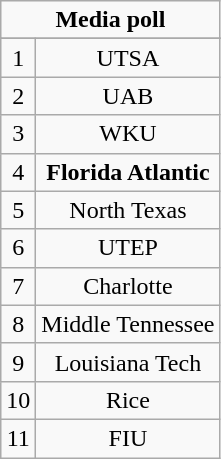<table class="wikitable" style="display: inline-table;">
<tr>
<td align="center" Colspan="3"><strong>Media poll</strong></td>
</tr>
<tr align="center">
</tr>
<tr align="center">
<td>1</td>
<td>UTSA</td>
</tr>
<tr align="center">
<td>2</td>
<td>UAB</td>
</tr>
<tr align="center">
<td>3</td>
<td>WKU</td>
</tr>
<tr align="center">
<td>4</td>
<td><strong>Florida Atlantic</strong></td>
</tr>
<tr align="center">
<td>5</td>
<td>North Texas</td>
</tr>
<tr align="center">
<td>6</td>
<td>UTEP</td>
</tr>
<tr align="center">
<td>7</td>
<td>Charlotte</td>
</tr>
<tr align="center">
<td>8</td>
<td>Middle Tennessee</td>
</tr>
<tr align="center">
<td>9</td>
<td>Louisiana Tech</td>
</tr>
<tr align="center">
<td>10</td>
<td>Rice</td>
</tr>
<tr align="center">
<td>11</td>
<td>FIU</td>
</tr>
</table>
